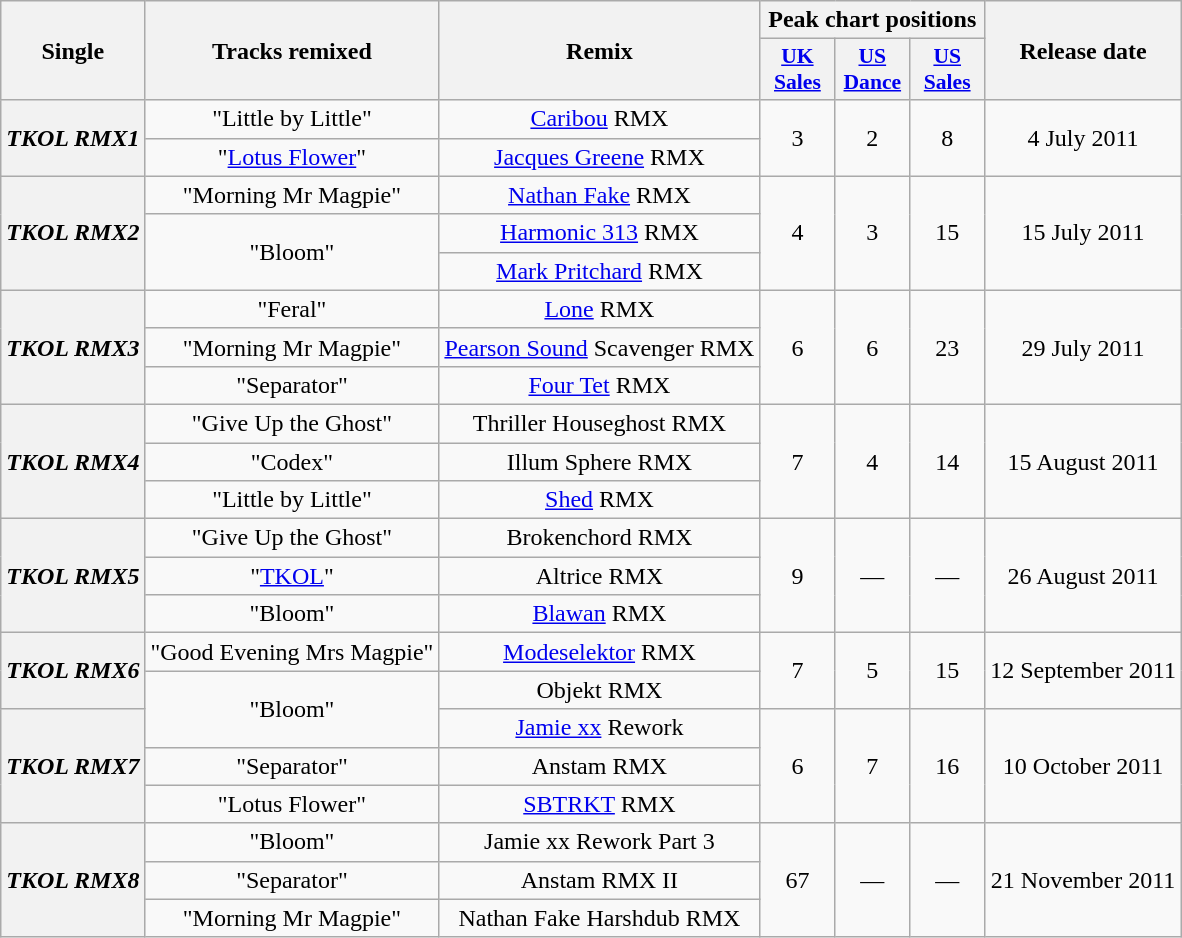<table class="wikitable plainrowheaders" style="text-align:center;">
<tr>
<th scope="col" rowspan="2">Single</th>
<th scope="col" rowspan="2">Tracks remixed</th>
<th scope="col" rowspan="2">Remix</th>
<th scope="col" colspan="3">Peak chart positions</th>
<th scope="col" rowspan="2">Release date</th>
</tr>
<tr>
<th scope="col" style="width:3em;font-size:90%;"><a href='#'>UK<br>Sales</a><br></th>
<th scope="col" style="width:3em;font-size:90%;"><a href='#'>US<br>Dance</a><br></th>
<th scope="col" style="width:3em;font-size:90%;"><a href='#'>US<br>Sales</a><br></th>
</tr>
<tr>
<th scope="row" rowspan="2"><em>TKOL RMX1</em></th>
<td>"Little by Little"</td>
<td><a href='#'>Caribou</a> RMX</td>
<td rowspan="2">3</td>
<td rowspan="2">2</td>
<td rowspan="2">8</td>
<td rowspan="2">4 July 2011</td>
</tr>
<tr>
<td>"<a href='#'>Lotus Flower</a>"</td>
<td><a href='#'>Jacques Greene</a> RMX</td>
</tr>
<tr>
<th scope="row" rowspan="3"><em>TKOL RMX2</em></th>
<td>"Morning Mr Magpie"</td>
<td><a href='#'>Nathan Fake</a> RMX</td>
<td rowspan="3">4</td>
<td rowspan="3">3</td>
<td rowspan="3">15</td>
<td rowspan="3">15 July 2011</td>
</tr>
<tr>
<td rowspan="2">"Bloom"</td>
<td><a href='#'>Harmonic 313</a> RMX</td>
</tr>
<tr>
<td><a href='#'>Mark Pritchard</a> RMX</td>
</tr>
<tr>
<th scope="row" rowspan="3"><em>TKOL RMX3</em></th>
<td>"Feral"</td>
<td><a href='#'>Lone</a> RMX</td>
<td rowspan="3">6</td>
<td rowspan="3">6</td>
<td rowspan="3">23</td>
<td rowspan="3">29 July 2011</td>
</tr>
<tr>
<td>"Morning Mr Magpie"</td>
<td><a href='#'>Pearson Sound</a> Scavenger RMX</td>
</tr>
<tr>
<td>"Separator"</td>
<td><a href='#'>Four Tet</a> RMX</td>
</tr>
<tr>
<th scope="row" rowspan="3"><em>TKOL RMX4</em></th>
<td>"Give Up the Ghost"</td>
<td>Thriller Houseghost RMX</td>
<td rowspan="3">7</td>
<td rowspan="3">4</td>
<td rowspan="3">14</td>
<td rowspan="3">15 August 2011</td>
</tr>
<tr>
<td>"Codex"</td>
<td>Illum Sphere RMX</td>
</tr>
<tr>
<td>"Little by Little"</td>
<td><a href='#'>Shed</a> RMX</td>
</tr>
<tr>
<th scope="row" rowspan="3"><em>TKOL RMX5</em></th>
<td>"Give Up the Ghost"</td>
<td>Brokenchord RMX</td>
<td rowspan="3">9</td>
<td rowspan="3">—</td>
<td rowspan="3">—</td>
<td rowspan="3">26 August 2011</td>
</tr>
<tr>
<td>"<a href='#'>TKOL</a>"</td>
<td>Altrice RMX</td>
</tr>
<tr>
<td>"Bloom"</td>
<td><a href='#'>Blawan</a> RMX</td>
</tr>
<tr>
<th scope="row" rowspan="2"><em>TKOL RMX6</em></th>
<td>"Good Evening Mrs Magpie"</td>
<td><a href='#'>Modeselektor</a> RMX</td>
<td rowspan="2">7</td>
<td rowspan="2">5</td>
<td rowspan="2">15</td>
<td rowspan="2">12 September 2011</td>
</tr>
<tr>
<td rowspan="2">"Bloom"</td>
<td>Objekt RMX</td>
</tr>
<tr>
<th scope="row" rowspan="3"><em>TKOL RMX7</em></th>
<td><a href='#'>Jamie xx</a> Rework</td>
<td rowspan="3">6</td>
<td rowspan="3">7</td>
<td rowspan="3">16</td>
<td rowspan="3">10 October 2011</td>
</tr>
<tr>
<td>"Separator"</td>
<td>Anstam RMX</td>
</tr>
<tr>
<td>"Lotus Flower"</td>
<td><a href='#'>SBTRKT</a> RMX</td>
</tr>
<tr>
<th scope="row" rowspan="3"><em>TKOL RMX8</em></th>
<td>"Bloom"</td>
<td>Jamie xx Rework Part 3</td>
<td rowspan="3">67</td>
<td rowspan="3">—</td>
<td rowspan="3">—</td>
<td rowspan="3">21 November 2011</td>
</tr>
<tr>
<td>"Separator"</td>
<td>Anstam RMX II</td>
</tr>
<tr>
<td>"Morning Mr Magpie"</td>
<td>Nathan Fake Harshdub RMX</td>
</tr>
</table>
